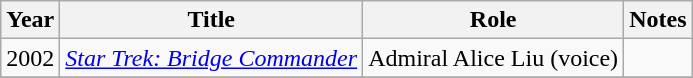<table class="wikitable sortable">
<tr>
<th>Year</th>
<th>Title</th>
<th>Role</th>
<th>Notes</th>
</tr>
<tr>
<td>2002</td>
<td><em><a href='#'>Star Trek: Bridge Commander</a></em></td>
<td>Admiral Alice Liu (voice)</td>
<td></td>
</tr>
<tr>
</tr>
</table>
